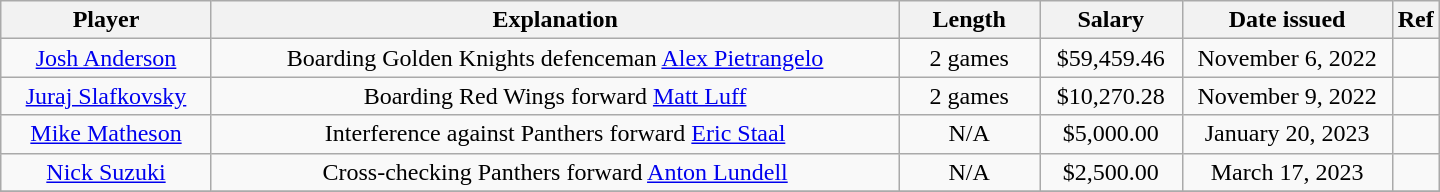<table class="wikitable" style="width:60em; text-align:center;">
<tr>
<th style="width:15%;">Player</th>
<th style="width:50%;">Explanation</th>
<th style="width:10%;">Length</th>
<th style="width:10%;">Salary</th>
<th style="width:15%;">Date issued</th>
<th>Ref</th>
</tr>
<tr>
<td><a href='#'> Josh Anderson</a></td>
<td>Boarding Golden Knights defenceman <a href='#'>Alex Pietrangelo</a></td>
<td>2 games</td>
<td>$59,459.46</td>
<td>November 6, 2022</td>
<td></td>
</tr>
<tr>
<td><a href='#'>Juraj Slafkovsky</a></td>
<td>Boarding Red Wings forward <a href='#'>Matt Luff</a></td>
<td>2 games</td>
<td>$10,270.28</td>
<td>November 9, 2022</td>
<td></td>
</tr>
<tr>
<td><a href='#'>Mike Matheson</a></td>
<td>Interference against Panthers forward <a href='#'>Eric Staal</a></td>
<td>N/A</td>
<td>$5,000.00</td>
<td>January 20, 2023</td>
<td></td>
</tr>
<tr>
<td><a href='#'>Nick Suzuki</a></td>
<td>Cross-checking Panthers forward <a href='#'>Anton Lundell</a></td>
<td>N/A</td>
<td>$2,500.00</td>
<td>March 17, 2023</td>
<td></td>
</tr>
<tr>
</tr>
</table>
